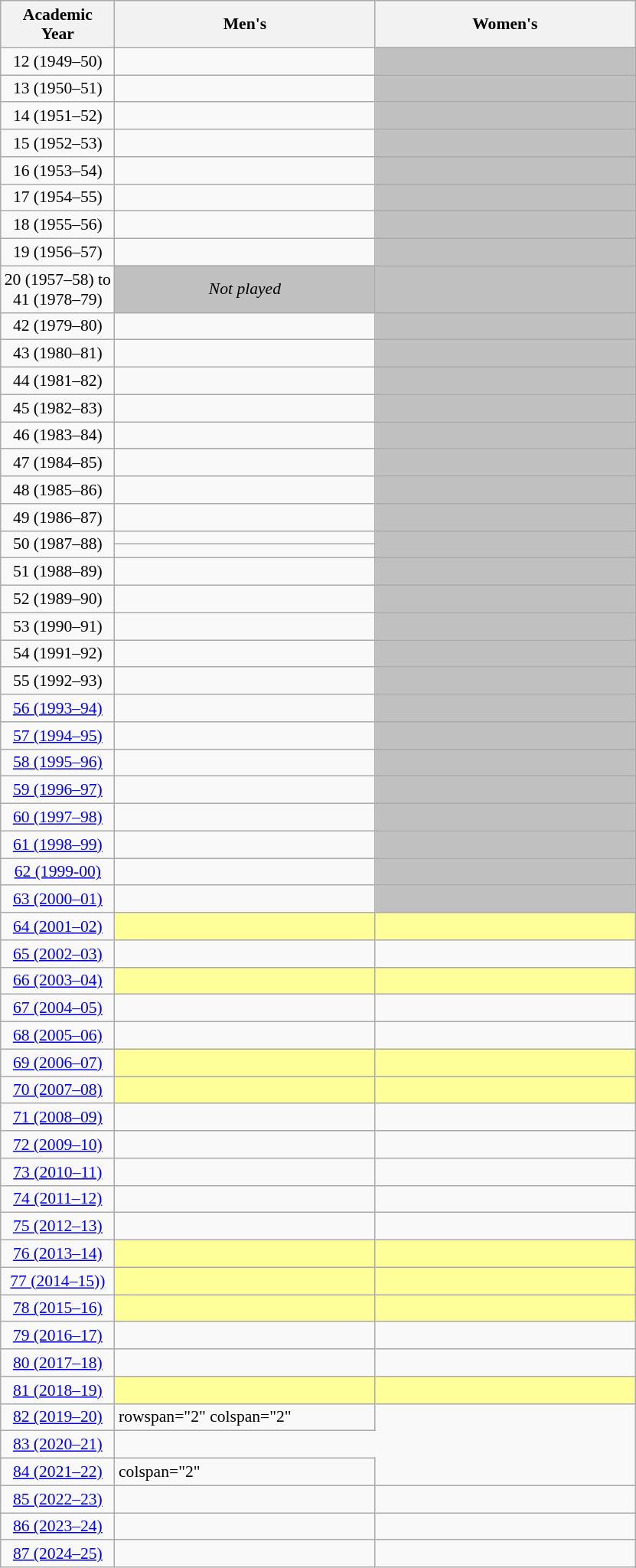<table class="wikitable" style="font-size:90%;">
<tr>
<th width=18%>Academic<br>Year</th>
<th width=200px>Men's</th>
<th width=200px>Women's</th>
</tr>
<tr>
<td align=center>12 (1949–50)</td>
<td></td>
<td bgcolor=silver></td>
</tr>
<tr>
<td align=center>13 (1950–51)</td>
<td></td>
<td bgcolor=silver></td>
</tr>
<tr>
<td align=center>14 (1951–52)</td>
<td></td>
<td bgcolor=silver></td>
</tr>
<tr>
<td align=center>15 (1952–53)</td>
<td></td>
<td bgcolor=silver></td>
</tr>
<tr>
<td align=center>16 (1953–54)</td>
<td></td>
<td bgcolor=silver></td>
</tr>
<tr>
<td align=center>17 (1954–55)</td>
<td></td>
<td bgcolor=silver></td>
</tr>
<tr>
<td align=center>18 (1955–56)</td>
<td></td>
<td bgcolor=silver></td>
</tr>
<tr>
<td align=center>19 (1956–57)</td>
<td></td>
<td bgcolor=silver></td>
</tr>
<tr>
<td align=center>20 (1957–58) to<br>41 (1978–79)</td>
<td align=center bgcolor=silver><em>Not played</em></td>
<td bgcolor=silver></td>
</tr>
<tr>
<td align=center>42 (1979–80)</td>
<td></td>
<td bgcolor=silver></td>
</tr>
<tr>
<td align=center>43 (1980–81)</td>
<td></td>
<td bgcolor=silver></td>
</tr>
<tr>
<td align=center>44 (1981–82)</td>
<td></td>
<td bgcolor=silver></td>
</tr>
<tr>
<td align=center>45 (1982–83)</td>
<td></td>
<td bgcolor=silver></td>
</tr>
<tr>
<td align=center>46 (1983–84)</td>
<td></td>
<td bgcolor=silver></td>
</tr>
<tr>
<td align=center>47 (1984–85)</td>
<td></td>
<td bgcolor=silver></td>
</tr>
<tr>
<td align=center>48 (1985–86)</td>
<td></td>
<td bgcolor=silver></td>
</tr>
<tr>
<td align=center>49 (1986–87)</td>
<td></td>
<td bgcolor=silver></td>
</tr>
<tr>
<td rowspan=2 align=center>50 (1987–88)</td>
<td></td>
<td rowspan=2 bgcolor=silver></td>
</tr>
<tr>
<td></td>
</tr>
<tr>
<td align=center>51 (1988–89)</td>
<td></td>
<td bgcolor=silver></td>
</tr>
<tr>
<td align=center>52 (1989–90)</td>
<td></td>
<td bgcolor=silver></td>
</tr>
<tr>
<td align=center>53 (1990–91)</td>
<td></td>
<td bgcolor=silver></td>
</tr>
<tr>
<td align=center>54 (1991–92)</td>
<td></td>
<td bgcolor=silver></td>
</tr>
<tr>
<td align=center>55 (1992–93)</td>
<td></td>
<td bgcolor=silver></td>
</tr>
<tr>
<td align=center><a href='#'>56 (1993–94)</a></td>
<td></td>
<td bgcolor=silver></td>
</tr>
<tr>
<td align=center><a href='#'>57 (1994–95)</a></td>
<td></td>
<td bgcolor=silver></td>
</tr>
<tr>
<td align=center><a href='#'>58 (1995–96)</a></td>
<td></td>
<td bgcolor=silver></td>
</tr>
<tr>
<td align=center><a href='#'>59 (1996–97)</a></td>
<td></td>
<td bgcolor=silver></td>
</tr>
<tr>
<td align=center><a href='#'>60 (1997–98)</a></td>
<td></td>
<td bgcolor=silver></td>
</tr>
<tr>
<td align=center><a href='#'>61 (1998–99)</a></td>
<td></td>
<td bgcolor=silver></td>
</tr>
<tr>
<td align=center><a href='#'>62 (1999-00)</a></td>
<td></td>
<td bgcolor=silver></td>
</tr>
<tr>
<td align=center><a href='#'>63 (2000–01)</a></td>
<td></td>
<td bgcolor=silver></td>
</tr>
<tr>
<td align=center><a href='#'>64 (2001–02)</a></td>
<td bgcolor="#FFFF99"></td>
<td bgcolor="#FFFF99"></td>
</tr>
<tr>
<td align=center><a href='#'>65 (2002–03)</a></td>
<td></td>
<td></td>
</tr>
<tr>
<td align=center><a href='#'>66 (2003–04)</a></td>
<td bgcolor="#FFFF99"></td>
<td bgcolor="#FFFF99"></td>
</tr>
<tr>
<td align=center><a href='#'>67 (2004–05)</a></td>
<td></td>
<td></td>
</tr>
<tr>
<td align=center><a href='#'>68 (2005–06)</a></td>
<td></td>
<td></td>
</tr>
<tr>
<td align=center><a href='#'>69 (2006–07)</a></td>
<td bgcolor="#FFFF99"></td>
<td bgcolor="#FFFF99"></td>
</tr>
<tr>
<td align=center><a href='#'>70 (2007–08)</a></td>
<td bgcolor="#FFFF99"></td>
<td bgcolor="#FFFF99"></td>
</tr>
<tr>
<td align=center><a href='#'>71 (2008–09)</a></td>
<td></td>
<td></td>
</tr>
<tr>
<td align=center><a href='#'>72 (2009–10)</a></td>
<td></td>
<td></td>
</tr>
<tr>
<td align=center><a href='#'>73 (2010–11)</a></td>
<td></td>
<td></td>
</tr>
<tr>
<td align=center><a href='#'>74 (2011–12)</a></td>
<td></td>
<td></td>
</tr>
<tr>
<td align=center><a href='#'>75 (2012–13)</a></td>
<td></td>
<td></td>
</tr>
<tr>
<td align=center><a href='#'>76 (2013–14)</a></td>
<td bgcolor="#FFFF99"></td>
<td bgcolor="#FFFF99"></td>
</tr>
<tr>
<td align=center><a href='#'>77 (2014–15))</a></td>
<td bgcolor="#FFFF99"></td>
<td bgcolor="#FFFF99"></td>
</tr>
<tr>
<td align=center><a href='#'>78 (2015–16)</a></td>
<td bgcolor="#FFFF99"></td>
<td bgcolor="#FFFF99"></td>
</tr>
<tr>
<td align=center><a href='#'>79 (2016–17)</a></td>
<td></td>
<td></td>
</tr>
<tr>
<td align=center><a href='#'>80 (2017–18)</a></td>
<td></td>
<td></td>
</tr>
<tr>
<td align=center><a href='#'>81 (2018–19)</a></td>
<td bgcolor="#FFFF99"></td>
<td bgcolor="#FFFF99"></td>
</tr>
<tr>
<td align=center><a href='#'>82 (2019–20)</a></td>
<td>rowspan="2" colspan="2" </td>
</tr>
<tr>
<td align=center><a href='#'>83 (2020–21)</a></td>
</tr>
<tr>
<td align=center><a href='#'>84 (2021–22)</a></td>
<td>colspan="2"</td>
</tr>
<tr>
<td align=center><a href='#'>85 (2022–23)</a></td>
<td></td>
<td></td>
</tr>
<tr>
<td align=center><a href='#'>86 (2023–24)</a></td>
<td></td>
<td></td>
</tr>
<tr>
<td align=center><a href='#'>87 (2024–25)</a></td>
<td></td>
<td></td>
</tr>
</table>
